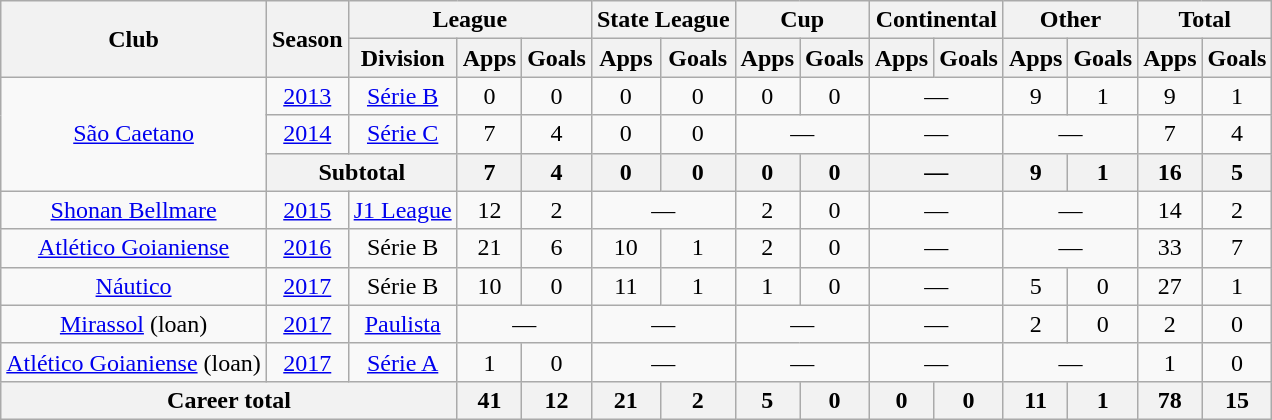<table class="wikitable" style="text-align: center;">
<tr>
<th rowspan="2">Club</th>
<th rowspan="2">Season</th>
<th colspan="3">League</th>
<th colspan="2">State League</th>
<th colspan="2">Cup</th>
<th colspan="2">Continental</th>
<th colspan="2">Other</th>
<th colspan="2">Total</th>
</tr>
<tr>
<th>Division</th>
<th>Apps</th>
<th>Goals</th>
<th>Apps</th>
<th>Goals</th>
<th>Apps</th>
<th>Goals</th>
<th>Apps</th>
<th>Goals</th>
<th>Apps</th>
<th>Goals</th>
<th>Apps</th>
<th>Goals</th>
</tr>
<tr>
<td rowspan="3" valign="center"><a href='#'>São Caetano</a></td>
<td><a href='#'>2013</a></td>
<td><a href='#'>Série B</a></td>
<td>0</td>
<td>0</td>
<td>0</td>
<td>0</td>
<td>0</td>
<td>0</td>
<td colspan="2">—</td>
<td>9</td>
<td>1</td>
<td>9</td>
<td>1</td>
</tr>
<tr>
<td><a href='#'>2014</a></td>
<td><a href='#'>Série C</a></td>
<td>7</td>
<td>4</td>
<td>0</td>
<td>0</td>
<td colspan="2">—</td>
<td colspan="2">—</td>
<td colspan="2">—</td>
<td>7</td>
<td>4</td>
</tr>
<tr>
<th colspan="2">Subtotal</th>
<th>7</th>
<th>4</th>
<th>0</th>
<th>0</th>
<th>0</th>
<th>0</th>
<th colspan="2">—</th>
<th>9</th>
<th>1</th>
<th>16</th>
<th>5</th>
</tr>
<tr>
<td valign="center"><a href='#'>Shonan Bellmare</a></td>
<td><a href='#'>2015</a></td>
<td><a href='#'>J1 League</a></td>
<td>12</td>
<td>2</td>
<td colspan="2">—</td>
<td>2</td>
<td>0</td>
<td colspan="2">—</td>
<td colspan="2">—</td>
<td>14</td>
<td>2</td>
</tr>
<tr>
<td valign="center"><a href='#'>Atlético Goianiense</a></td>
<td><a href='#'>2016</a></td>
<td>Série B</td>
<td>21</td>
<td>6</td>
<td>10</td>
<td>1</td>
<td>2</td>
<td>0</td>
<td colspan="2">—</td>
<td colspan="2">—</td>
<td>33</td>
<td>7</td>
</tr>
<tr>
<td valign="center"><a href='#'>Náutico</a></td>
<td><a href='#'>2017</a></td>
<td>Série B</td>
<td>10</td>
<td>0</td>
<td>11</td>
<td>1</td>
<td>1</td>
<td>0</td>
<td colspan="2">—</td>
<td>5</td>
<td>0</td>
<td>27</td>
<td>1</td>
</tr>
<tr>
<td valign="center"><a href='#'>Mirassol</a> (loan)</td>
<td><a href='#'>2017</a></td>
<td><a href='#'>Paulista</a></td>
<td colspan="2">—</td>
<td colspan="2">—</td>
<td colspan="2">—</td>
<td colspan="2">—</td>
<td>2</td>
<td>0</td>
<td>2</td>
<td>0</td>
</tr>
<tr>
<td valign="center"><a href='#'>Atlético Goianiense</a> (loan)</td>
<td><a href='#'>2017</a></td>
<td><a href='#'>Série A</a></td>
<td>1</td>
<td>0</td>
<td colspan="2">—</td>
<td colspan="2">—</td>
<td colspan="2">—</td>
<td colspan="2">—</td>
<td>1</td>
<td>0</td>
</tr>
<tr>
<th colspan="3"><strong>Career total</strong></th>
<th>41</th>
<th>12</th>
<th>21</th>
<th>2</th>
<th>5</th>
<th>0</th>
<th>0</th>
<th>0</th>
<th>11</th>
<th>1</th>
<th>78</th>
<th>15</th>
</tr>
</table>
